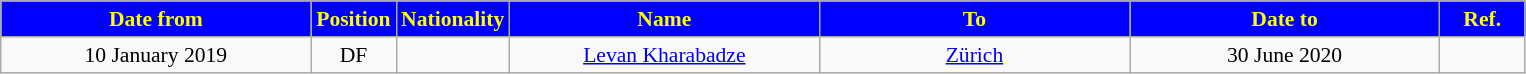<table class="wikitable" style="text-align:center; font-size:90%; ">
<tr>
<th style="background:#0000FF; color:#ffff00; width:200px;">Date from</th>
<th style="background:#0000FF; color:#ffff00; width:50px;">Position</th>
<th style="background:#0000FF; color:#ffff00; width:50px;">Nationality</th>
<th style="background:#0000FF; color:#ffff00; width:200px;">Name</th>
<th style="background:#0000FF; color:#ffff00; width:200px;">To</th>
<th style="background:#0000FF; color:#ffff00; width:200px;">Date to</th>
<th style="background:#0000FF; color:#ffff00; width:50px;">Ref.</th>
</tr>
<tr>
<td>10 January 2019</td>
<td>DF</td>
<td></td>
<td><a href='#'>Levan Kharabadze</a></td>
<td><a href='#'>Zürich</a></td>
<td>30 June 2020</td>
<td></td>
</tr>
</table>
